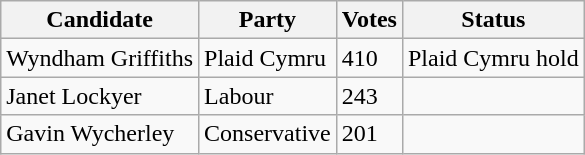<table class="wikitable sortable">
<tr>
<th>Candidate</th>
<th>Party</th>
<th>Votes</th>
<th>Status</th>
</tr>
<tr>
<td>Wyndham Griffiths</td>
<td>Plaid Cymru</td>
<td>410</td>
<td>Plaid Cymru hold</td>
</tr>
<tr>
<td>Janet Lockyer</td>
<td>Labour</td>
<td>243</td>
<td></td>
</tr>
<tr>
<td>Gavin Wycherley</td>
<td>Conservative</td>
<td>201</td>
<td></td>
</tr>
</table>
